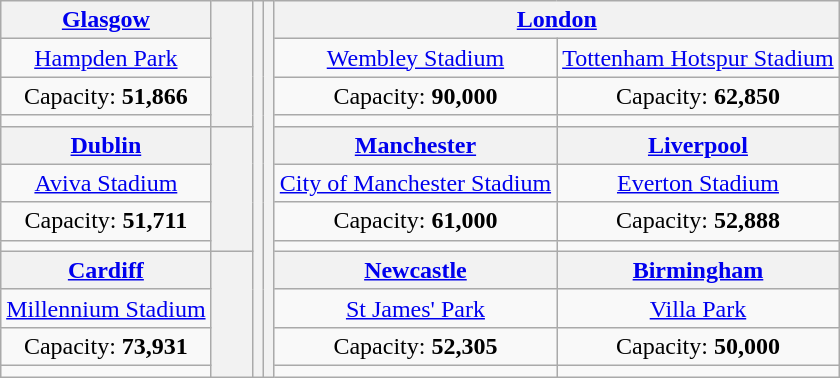<table class="wikitable" style="text-align:center;margin:1em auto;">
<tr>
<th><a href='#'>Glasgow</a></th>
<th rowspan="4"></th>
<th rowspan="12"></th>
<th rowspan="12"></th>
<th colspan="2"><a href='#'>London</a></th>
</tr>
<tr>
<td><a href='#'>Hampden Park</a></td>
<td><a href='#'>Wembley Stadium</a></td>
<td><a href='#'>Tottenham Hotspur Stadium</a></td>
</tr>
<tr>
<td>Capacity: <strong>51,866</strong></td>
<td>Capacity: <strong>90,000</strong></td>
<td>Capacity: <strong>62,850</strong></td>
</tr>
<tr>
<td></td>
<td></td>
<td></td>
</tr>
<tr>
<th><a href='#'>Dublin</a></th>
<th rowspan="4"></th>
<th><a href='#'>Manchester</a></th>
<th><a href='#'>Liverpool</a></th>
</tr>
<tr>
<td><a href='#'>Aviva Stadium</a></td>
<td><a href='#'>City of Manchester Stadium</a></td>
<td><a href='#'>Everton Stadium</a></td>
</tr>
<tr>
<td>Capacity: <strong>51,711</strong></td>
<td>Capacity: <strong>61,000</strong></td>
<td>Capacity: <strong>52,888</strong></td>
</tr>
<tr>
<td></td>
<td></td>
<td></td>
</tr>
<tr>
<th><a href='#'>Cardiff</a></th>
<th rowspan="4" style="width: 20px;"></th>
<th><a href='#'>Newcastle</a></th>
<th><a href='#'>Birmingham</a></th>
</tr>
<tr>
<td><a href='#'>Millennium Stadium</a></td>
<td><a href='#'>St James' Park</a></td>
<td><a href='#'>Villa Park</a></td>
</tr>
<tr>
<td>Capacity: <strong>73,931</strong></td>
<td>Capacity: <strong>52,305</strong></td>
<td>Capacity: <strong>50,000</strong></td>
</tr>
<tr>
<td></td>
<td></td>
<td></td>
</tr>
</table>
